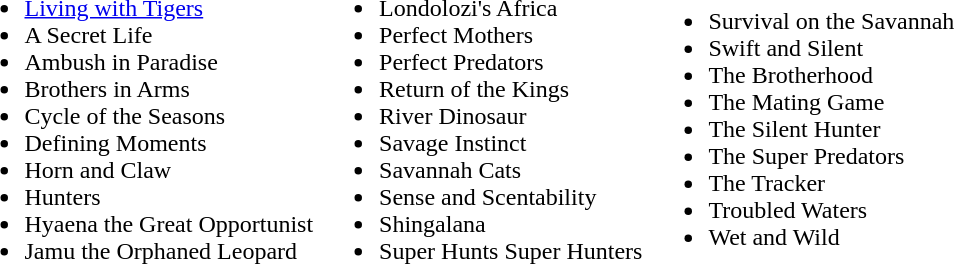<table>
<tr valign>
<td><br><ul><li><a href='#'>Living with Tigers</a></li><li>A Secret Life</li><li>Ambush in Paradise</li><li>Brothers in Arms</li><li>Cycle of the Seasons</li><li>Defining Moments</li><li>Horn and Claw</li><li>Hunters</li><li>Hyaena the Great Opportunist</li><li>Jamu the Orphaned Leopard</li></ul></td>
<td><br><ul><li>Londolozi's Africa</li><li>Perfect Mothers</li><li>Perfect Predators</li><li>Return of the Kings</li><li>River Dinosaur</li><li>Savage Instinct</li><li>Savannah Cats</li><li>Sense and Scentability</li><li>Shingalana</li><li>Super Hunts Super Hunters</li></ul></td>
<td><br><ul><li>Survival on the Savannah</li><li>Swift and Silent</li><li>The Brotherhood</li><li>The Mating Game</li><li>The Silent Hunter</li><li>The Super Predators</li><li>The Tracker</li><li>Troubled Waters</li><li>Wet and Wild</li></ul></td>
</tr>
</table>
